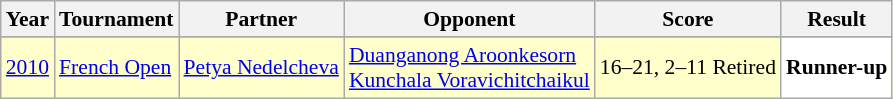<table class="sortable wikitable" style="font-size: 90%;">
<tr>
<th>Year</th>
<th>Tournament</th>
<th>Partner</th>
<th>Opponent</th>
<th>Score</th>
<th>Result</th>
</tr>
<tr>
</tr>
<tr style="background:#FFFFCC">
<td align="center"><a href='#'>2010</a></td>
<td align="left"><a href='#'>French Open</a></td>
<td align="left"> <a href='#'>Petya Nedelcheva</a></td>
<td align="left"> <a href='#'>Duanganong Aroonkesorn</a><br> <a href='#'>Kunchala Voravichitchaikul</a></td>
<td align="left">16–21, 2–11 Retired</td>
<td style="text-align: left; background:white"> <strong>Runner-up</strong></td>
</tr>
</table>
